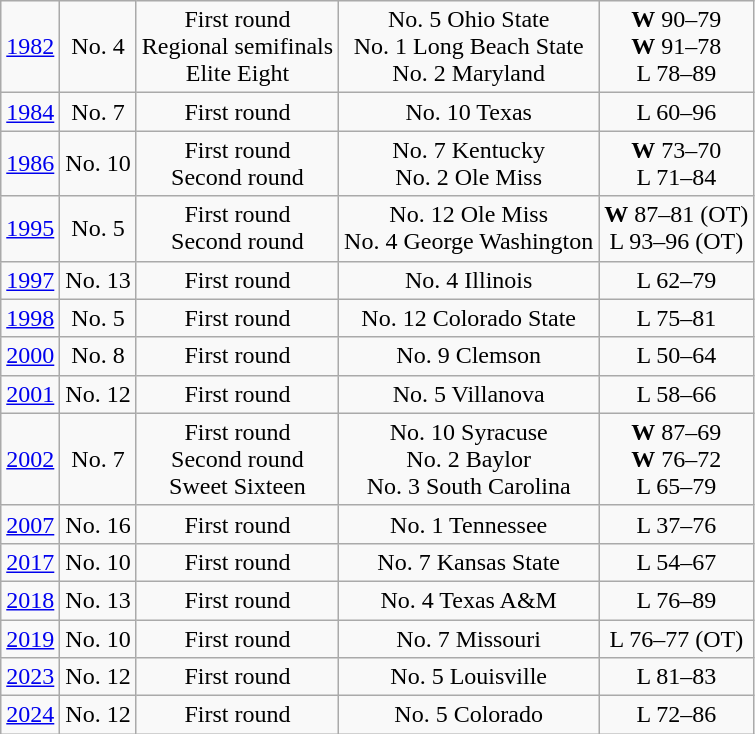<table class="wikitable">
<tr align="center">
<td><a href='#'>1982</a></td>
<td>No. 4</td>
<td>First round<br>Regional semifinals<br>Elite Eight</td>
<td>No. 5 Ohio State<br> No. 1 Long Beach State<br>No. 2 Maryland</td>
<td><strong>W</strong> 90–79<br><strong>W</strong> 91–78<br>L 78–89</td>
</tr>
<tr align="center">
<td><a href='#'>1984</a></td>
<td>No. 7</td>
<td>First round</td>
<td>No. 10 Texas</td>
<td>L 60–96</td>
</tr>
<tr align="center">
<td><a href='#'>1986</a></td>
<td>No. 10</td>
<td>First round<br> Second round</td>
<td>No. 7 Kentucky<br>No. 2 Ole Miss</td>
<td><strong>W</strong> 73–70<br>L 71–84</td>
</tr>
<tr align="center">
<td><a href='#'>1995</a></td>
<td>No. 5</td>
<td>First round<br>Second round</td>
<td>No. 12 Ole Miss<br>No. 4 George Washington</td>
<td><strong>W</strong> 87–81 (OT)<br>L 93–96 (OT)</td>
</tr>
<tr align="center">
<td><a href='#'>1997</a></td>
<td>No. 13</td>
<td>First round</td>
<td>No. 4 Illinois</td>
<td>L 62–79</td>
</tr>
<tr align="center">
<td><a href='#'>1998</a></td>
<td>No. 5</td>
<td>First round</td>
<td>No. 12 Colorado State</td>
<td>L 75–81</td>
</tr>
<tr align="center">
<td><a href='#'>2000</a></td>
<td>No. 8</td>
<td>First round</td>
<td>No. 9 Clemson</td>
<td>L 50–64</td>
</tr>
<tr align="center">
<td><a href='#'>2001</a></td>
<td>No. 12</td>
<td>First round</td>
<td>No. 5 Villanova</td>
<td>L 58–66</td>
</tr>
<tr align="center">
<td><a href='#'>2002</a></td>
<td>No. 7</td>
<td>First round<br>Second round<br> Sweet Sixteen</td>
<td>No. 10 Syracuse<br>No. 2 Baylor<br>No. 3 South Carolina</td>
<td><strong>W</strong> 87–69<br><strong>W</strong> 76–72<br>L 65–79</td>
</tr>
<tr align="center">
<td><a href='#'>2007</a></td>
<td>No. 16</td>
<td>First round</td>
<td>No. 1 Tennessee</td>
<td>L 37–76</td>
</tr>
<tr align="center">
<td><a href='#'>2017</a></td>
<td>No. 10</td>
<td>First round</td>
<td>No. 7 Kansas State</td>
<td>L 54–67</td>
</tr>
<tr align="center">
<td><a href='#'>2018</a></td>
<td>No. 13</td>
<td>First round</td>
<td>No. 4 Texas A&M</td>
<td>L 76–89</td>
</tr>
<tr align="center">
<td><a href='#'>2019</a></td>
<td>No. 10</td>
<td>First round</td>
<td>No. 7 Missouri</td>
<td>L 76–77 (OT)</td>
</tr>
<tr align="center">
<td><a href='#'>2023</a></td>
<td>No. 12</td>
<td>First round</td>
<td>No. 5 Louisville</td>
<td>L 81–83</td>
</tr>
<tr align="center">
<td><a href='#'>2024</a></td>
<td>No. 12</td>
<td>First round</td>
<td>No. 5 Colorado</td>
<td>L 72–86</td>
</tr>
</table>
